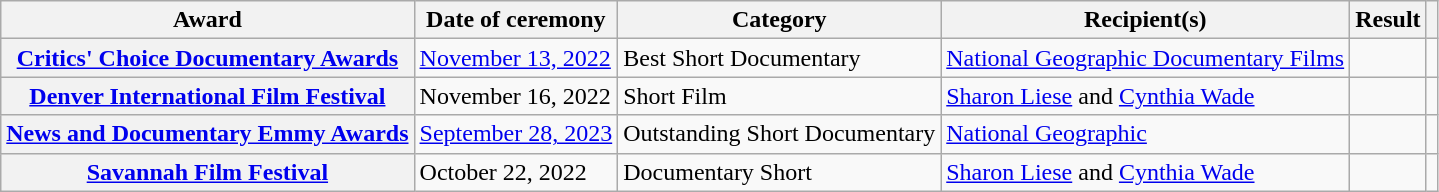<table class="wikitable sortable plainrowheaders">
<tr>
<th scope="col">Award</th>
<th scope="col">Date of ceremony</th>
<th scope="col">Category</th>
<th scope="col">Recipient(s)</th>
<th scope="col">Result</th>
<th scope="col" class="unsortable"></th>
</tr>
<tr>
<th scope="row"><a href='#'>Critics' Choice Documentary Awards</a></th>
<td><a href='#'>November 13, 2022</a></td>
<td>Best Short Documentary</td>
<td><a href='#'>National Geographic Documentary Films</a></td>
<td></td>
<td style="text-align:center"></td>
</tr>
<tr>
<th scope="row"><a href='#'>Denver International Film Festival</a></th>
<td>November 16, 2022</td>
<td>Short Film</td>
<td><a href='#'>Sharon Liese</a> and <a href='#'>Cynthia Wade</a></td>
<td></td>
<td style="text-align:center"></td>
</tr>
<tr>
<th scope="row"><a href='#'>News and Documentary Emmy Awards</a></th>
<td><a href='#'>September 28, 2023</a></td>
<td>Outstanding Short Documentary</td>
<td><a href='#'>National Geographic</a></td>
<td></td>
<td style="text-align:center"></td>
</tr>
<tr>
<th scope="row"><a href='#'>Savannah Film Festival</a></th>
<td>October 22, 2022</td>
<td>Documentary Short</td>
<td rowspan="2"><a href='#'>Sharon Liese</a> and <a href='#'>Cynthia Wade</a></td>
<td></td>
<td style="text-align:center"></td>
</tr>
</table>
